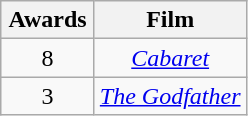<table class="wikitable" rowspan="2" style="text-align:center;">
<tr>
<th scope="col" style="width:55px;">Awards</th>
<th scope="col" style="text-align:center;">Film</th>
</tr>
<tr>
<td style="text-align:center">8</td>
<td><em><a href='#'>Cabaret</a></em></td>
</tr>
<tr>
<td style="text-align:center">3</td>
<td><em><a href='#'>The Godfather</a></em></td>
</tr>
</table>
